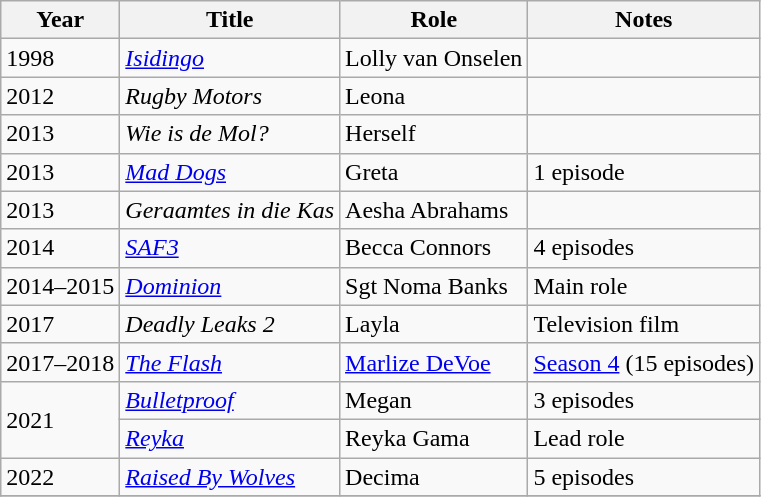<table class="wikitable sortable">
<tr>
<th>Year</th>
<th>Title</th>
<th>Role</th>
<th class="unsortable">Notes</th>
</tr>
<tr>
<td>1998</td>
<td><em><a href='#'>Isidingo</a></em></td>
<td>Lolly van Onselen</td>
<td></td>
</tr>
<tr>
<td>2012</td>
<td><em>Rugby Motors</em></td>
<td>Leona</td>
<td></td>
</tr>
<tr>
<td>2013</td>
<td><em>Wie is de Mol?</em></td>
<td>Herself</td>
<td></td>
</tr>
<tr>
<td>2013</td>
<td><em><a href='#'>Mad Dogs</a></em></td>
<td>Greta</td>
<td>1 episode</td>
</tr>
<tr>
<td>2013</td>
<td><em>Geraamtes in die Kas</em></td>
<td>Aesha Abrahams</td>
<td></td>
</tr>
<tr>
<td>2014</td>
<td><em><a href='#'>SAF3</a></em></td>
<td>Becca Connors</td>
<td>4 episodes</td>
</tr>
<tr>
<td>2014–2015</td>
<td><em><a href='#'>Dominion</a></em></td>
<td>Sgt Noma Banks</td>
<td>Main role</td>
</tr>
<tr>
<td>2017</td>
<td><em>Deadly Leaks 2</em></td>
<td>Layla</td>
<td>Television film</td>
</tr>
<tr>
<td>2017–2018</td>
<td><em><a href='#'>The Flash</a></em></td>
<td><a href='#'>Marlize DeVoe</a></td>
<td><a href='#'>Season 4</a> (15 episodes)</td>
</tr>
<tr>
<td rowspan="2">2021</td>
<td><em><a href='#'>Bulletproof</a></em></td>
<td>Megan</td>
<td>3 episodes</td>
</tr>
<tr>
<td><em><a href='#'>Reyka</a></em></td>
<td>Reyka Gama</td>
<td>Lead role</td>
</tr>
<tr>
<td>2022</td>
<td><em><a href='#'>Raised By Wolves</a></em></td>
<td>Decima</td>
<td>5 episodes</td>
</tr>
<tr>
</tr>
</table>
